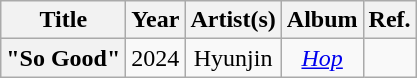<table class="wikitable plainrowheaders" style="text-align:center">
<tr>
<th scope="col">Title</th>
<th scope="col">Year</th>
<th scope="col">Artist(s)</th>
<th scope="col">Album</th>
<th scope="col">Ref.</th>
</tr>
<tr>
<th scope="row">"So Good"</th>
<td>2024</td>
<td>Hyunjin</td>
<td><em><a href='#'>Hop</a></em></td>
<td></td>
</tr>
</table>
